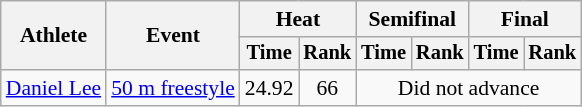<table class=wikitable style="font-size:90%">
<tr>
<th rowspan="2">Athlete</th>
<th rowspan="2">Event</th>
<th colspan="2">Heat</th>
<th colspan="2">Semifinal</th>
<th colspan="2">Final</th>
</tr>
<tr style="font-size:95%">
<th>Time</th>
<th>Rank</th>
<th>Time</th>
<th>Rank</th>
<th>Time</th>
<th>Rank</th>
</tr>
<tr align=center>
<td align=left><a href='#'>Daniel Lee</a></td>
<td align=left><a href='#'>50 m freestyle</a></td>
<td>24.92</td>
<td>66</td>
<td colspan=4>Did not advance</td>
</tr>
</table>
